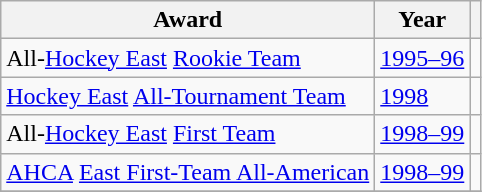<table class="wikitable">
<tr>
<th>Award</th>
<th>Year</th>
<th></th>
</tr>
<tr>
<td>All-<a href='#'>Hockey East</a> <a href='#'>Rookie Team</a></td>
<td><a href='#'>1995–96</a></td>
<td></td>
</tr>
<tr>
<td><a href='#'>Hockey East</a> <a href='#'>All-Tournament Team</a></td>
<td><a href='#'>1998</a></td>
<td></td>
</tr>
<tr>
<td>All-<a href='#'>Hockey East</a> <a href='#'>First Team</a></td>
<td><a href='#'>1998–99</a></td>
<td></td>
</tr>
<tr>
<td><a href='#'>AHCA</a> <a href='#'>East First-Team All-American</a></td>
<td><a href='#'>1998–99</a></td>
<td></td>
</tr>
<tr>
</tr>
</table>
